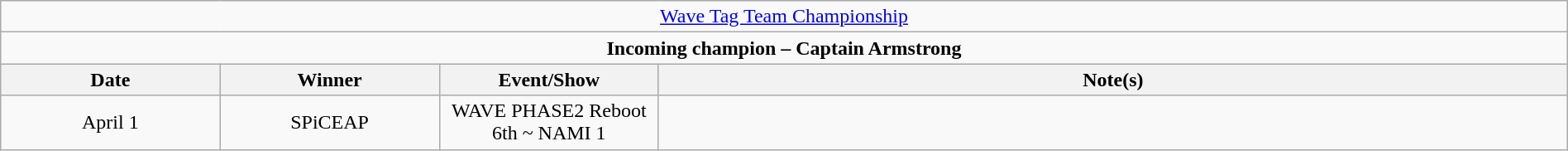<table class="wikitable" style="text-align:center; width:100%;">
<tr>
<td colspan="4" style="text-align: center;"><a href='#'>Wave Tag Team Championship</a></td>
</tr>
<tr>
<td colspan="4" style="text-align: center;"><strong>Incoming champion – Captain Armstrong </strong></td>
</tr>
<tr>
<th width="14%">Date</th>
<th width="14%">Winner</th>
<th width="14%">Event/Show</th>
<th width="58%">Note(s)</th>
</tr>
<tr>
<td>April 1</td>
<td>SPiCEAP<br></td>
<td>WAVE PHASE2 Reboot 6th ~ NAMI 1</td>
<td></td>
</tr>
</table>
